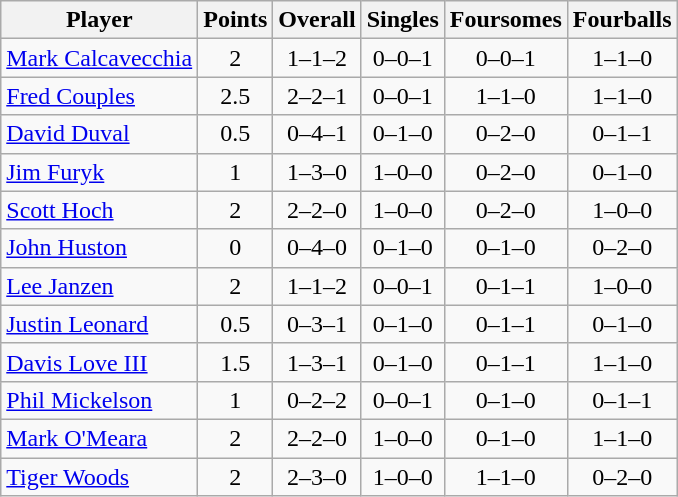<table class="wikitable sortable" style="text-align:center">
<tr>
<th>Player</th>
<th>Points</th>
<th>Overall</th>
<th>Singles</th>
<th>Foursomes</th>
<th>Fourballs</th>
</tr>
<tr>
<td align=left><a href='#'>Mark Calcavecchia</a></td>
<td>2</td>
<td>1–1–2</td>
<td>0–0–1</td>
<td>0–0–1</td>
<td>1–1–0</td>
</tr>
<tr>
<td align=left><a href='#'>Fred Couples</a></td>
<td>2.5</td>
<td>2–2–1</td>
<td>0–0–1</td>
<td>1–1–0</td>
<td>1–1–0</td>
</tr>
<tr>
<td align=left><a href='#'>David Duval</a></td>
<td>0.5</td>
<td>0–4–1</td>
<td>0–1–0</td>
<td>0–2–0</td>
<td>0–1–1</td>
</tr>
<tr>
<td align=left><a href='#'>Jim Furyk</a></td>
<td>1</td>
<td>1–3–0</td>
<td>1–0–0</td>
<td>0–2–0</td>
<td>0–1–0</td>
</tr>
<tr>
<td align=left><a href='#'>Scott Hoch</a></td>
<td>2</td>
<td>2–2–0</td>
<td>1–0–0</td>
<td>0–2–0</td>
<td>1–0–0</td>
</tr>
<tr>
<td align=left><a href='#'>John Huston</a></td>
<td>0</td>
<td>0–4–0</td>
<td>0–1–0</td>
<td>0–1–0</td>
<td>0–2–0</td>
</tr>
<tr>
<td align=left><a href='#'>Lee Janzen</a></td>
<td>2</td>
<td>1–1–2</td>
<td>0–0–1</td>
<td>0–1–1</td>
<td>1–0–0</td>
</tr>
<tr>
<td align=left><a href='#'>Justin Leonard</a></td>
<td>0.5</td>
<td>0–3–1</td>
<td>0–1–0</td>
<td>0–1–1</td>
<td>0–1–0</td>
</tr>
<tr>
<td align=left><a href='#'>Davis Love III</a></td>
<td>1.5</td>
<td>1–3–1</td>
<td>0–1–0</td>
<td>0–1–1</td>
<td>1–1–0</td>
</tr>
<tr>
<td align=left><a href='#'>Phil Mickelson</a></td>
<td>1</td>
<td>0–2–2</td>
<td>0–0–1</td>
<td>0–1–0</td>
<td>0–1–1</td>
</tr>
<tr>
<td align=left><a href='#'>Mark O'Meara</a></td>
<td>2</td>
<td>2–2–0</td>
<td>1–0–0</td>
<td>0–1–0</td>
<td>1–1–0</td>
</tr>
<tr>
<td align=left><a href='#'>Tiger Woods</a></td>
<td>2</td>
<td>2–3–0</td>
<td>1–0–0</td>
<td>1–1–0</td>
<td>0–2–0</td>
</tr>
</table>
